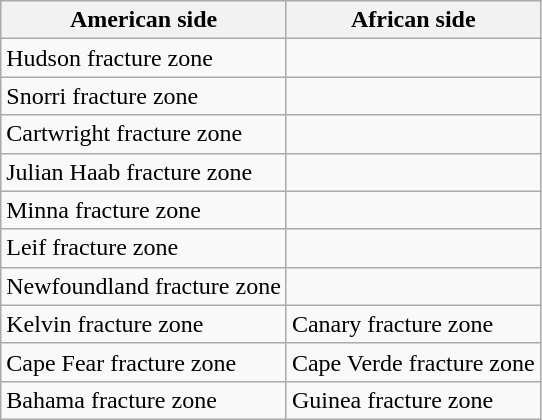<table class="wikitable">
<tr>
<th>American side</th>
<th>African side</th>
</tr>
<tr>
<td>Hudson fracture zone</td>
<td></td>
</tr>
<tr>
<td>Snorri fracture zone</td>
<td></td>
</tr>
<tr>
<td>Cartwright fracture zone</td>
<td></td>
</tr>
<tr>
<td>Julian Haab fracture zone</td>
<td></td>
</tr>
<tr>
<td>Minna fracture zone</td>
<td></td>
</tr>
<tr>
<td>Leif fracture zone</td>
<td></td>
</tr>
<tr>
<td>Newfoundland fracture zone</td>
<td></td>
</tr>
<tr>
<td>Kelvin fracture zone</td>
<td>Canary fracture zone</td>
</tr>
<tr>
<td>Cape Fear fracture zone</td>
<td>Cape Verde fracture zone</td>
</tr>
<tr>
<td>Bahama fracture zone</td>
<td>Guinea fracture zone</td>
</tr>
</table>
